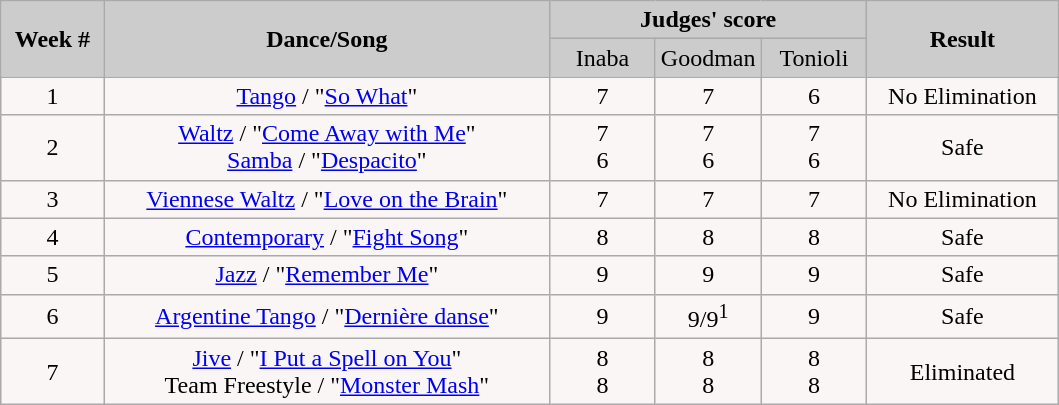<table class="wikitable" style="float:left;">
<tr style="text-align:Center; background:#ccc;">
<td rowspan="2"><strong>Week #</strong></td>
<td rowspan="2"><strong>Dance/Song</strong></td>
<td colspan="3"><strong>Judges' score</strong></td>
<td rowspan="2"><strong>Result</strong></td>
</tr>
<tr style="text-align:center; background:#ccc;">
<td style="width:10%; ">Inaba</td>
<td style="width:10%; ">Goodman</td>
<td style="width:10%; ">Tonioli</td>
</tr>
<tr style="text-align:center; background:#faf6f6;">
<td>1</td>
<td><a href='#'>Tango</a> / "<a href='#'>So What</a>"</td>
<td>7</td>
<td>7</td>
<td>6</td>
<td>No Elimination</td>
</tr>
<tr style="text-align:center; background:#faf6f6;">
<td>2</td>
<td><a href='#'>Waltz</a> / "<a href='#'>Come Away with Me</a>"<br><a href='#'>Samba</a> / "<a href='#'>Despacito</a>"</td>
<td>7<br>6</td>
<td>7<br>6</td>
<td>7<br>6</td>
<td>Safe</td>
</tr>
<tr style="text-align:center; background:#faf6f6;">
<td>3</td>
<td><a href='#'>Viennese Waltz</a> / "<a href='#'>Love on the Brain</a>"</td>
<td>7</td>
<td>7</td>
<td>7</td>
<td>No Elimination</td>
</tr>
<tr style="text-align:center; background:#faf6f6;">
<td>4</td>
<td><a href='#'>Contemporary</a> / "<a href='#'>Fight Song</a>"</td>
<td>8</td>
<td>8</td>
<td>8</td>
<td>Safe</td>
</tr>
<tr style="text-align:center; background:#faf6f6;">
<td>5</td>
<td><a href='#'>Jazz</a> / "<a href='#'>Remember Me</a>"</td>
<td>9</td>
<td>9</td>
<td>9</td>
<td>Safe</td>
</tr>
<tr style="text-align:center; background:#faf6f6;">
<td>6</td>
<td><a href='#'>Argentine Tango</a> / "<a href='#'>Dernière danse</a>"</td>
<td>9</td>
<td>9/9<sup>1</sup></td>
<td>9</td>
<td>Safe</td>
</tr>
<tr style="text-align:center; background:#faf6f6;">
<td>7</td>
<td><a href='#'>Jive</a> / "<a href='#'>I Put a Spell on You</a>"<br>Team Freestyle / "<a href='#'>Monster Mash</a>"</td>
<td>8<br>8</td>
<td>8<br>8</td>
<td>8<br>8</td>
<td>Eliminated</td>
</tr>
</table>
